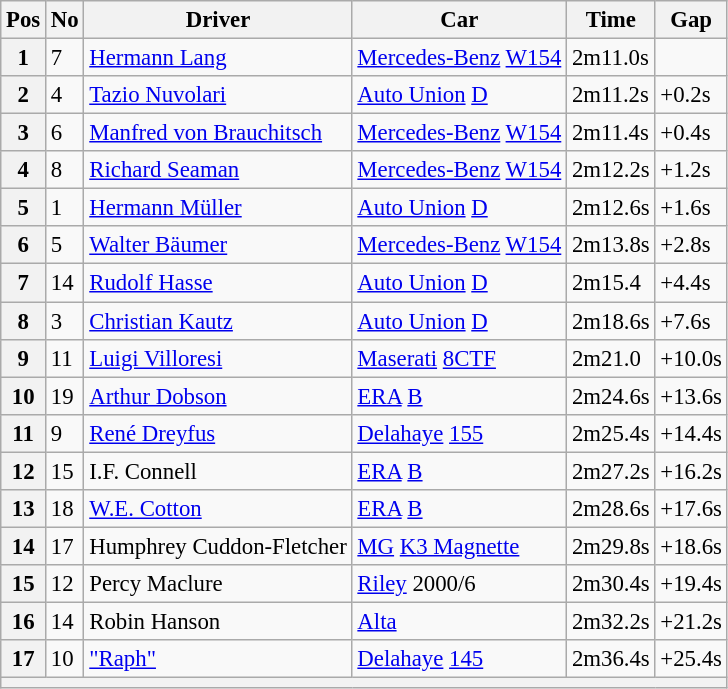<table class="wikitable" style="font-size: 95%;">
<tr>
<th>Pos</th>
<th>No</th>
<th>Driver</th>
<th>Car</th>
<th>Time</th>
<th>Gap</th>
</tr>
<tr>
<th>1</th>
<td>7</td>
<td> <a href='#'>Hermann Lang</a></td>
<td><a href='#'>Mercedes-Benz</a> <a href='#'>W154</a></td>
<td>2m11.0s</td>
<td></td>
</tr>
<tr>
<th>2</th>
<td>4</td>
<td> <a href='#'>Tazio Nuvolari</a></td>
<td><a href='#'>Auto Union</a> <a href='#'>D</a></td>
<td>2m11.2s</td>
<td>+0.2s</td>
</tr>
<tr>
<th>3</th>
<td>6</td>
<td> <a href='#'>Manfred von Brauchitsch</a></td>
<td><a href='#'>Mercedes-Benz</a> <a href='#'>W154</a></td>
<td>2m11.4s</td>
<td>+0.4s</td>
</tr>
<tr>
<th>4</th>
<td>8</td>
<td> <a href='#'>Richard Seaman</a></td>
<td><a href='#'>Mercedes-Benz</a> <a href='#'>W154</a></td>
<td>2m12.2s</td>
<td>+1.2s</td>
</tr>
<tr>
<th>5</th>
<td>1</td>
<td> <a href='#'>Hermann Müller</a></td>
<td><a href='#'>Auto Union</a> <a href='#'>D</a></td>
<td>2m12.6s</td>
<td>+1.6s</td>
</tr>
<tr>
<th>6</th>
<td>5</td>
<td> <a href='#'>Walter Bäumer</a></td>
<td><a href='#'>Mercedes-Benz</a> <a href='#'>W154</a></td>
<td>2m13.8s</td>
<td>+2.8s</td>
</tr>
<tr>
<th>7</th>
<td>14</td>
<td> <a href='#'>Rudolf Hasse</a></td>
<td><a href='#'>Auto Union</a> <a href='#'>D</a></td>
<td>2m15.4</td>
<td>+4.4s</td>
</tr>
<tr>
<th>8</th>
<td>3</td>
<td> <a href='#'>Christian Kautz</a></td>
<td><a href='#'>Auto Union</a> <a href='#'>D</a></td>
<td>2m18.6s</td>
<td>+7.6s</td>
</tr>
<tr>
<th>9</th>
<td>11</td>
<td> <a href='#'>Luigi Villoresi</a></td>
<td><a href='#'>Maserati</a> <a href='#'>8CTF</a></td>
<td>2m21.0</td>
<td>+10.0s</td>
</tr>
<tr>
<th>10</th>
<td>19</td>
<td> <a href='#'>Arthur Dobson</a></td>
<td><a href='#'>ERA</a> <a href='#'>B</a></td>
<td>2m24.6s</td>
<td>+13.6s</td>
</tr>
<tr>
<th>11</th>
<td>9</td>
<td> <a href='#'>René Dreyfus</a></td>
<td><a href='#'>Delahaye</a> <a href='#'>155</a></td>
<td>2m25.4s</td>
<td>+14.4s</td>
</tr>
<tr>
<th>12</th>
<td>15</td>
<td> I.F. Connell</td>
<td><a href='#'>ERA</a> <a href='#'>B</a></td>
<td>2m27.2s</td>
<td>+16.2s</td>
</tr>
<tr>
<th>13</th>
<td>18</td>
<td> <a href='#'>W.E. Cotton</a></td>
<td><a href='#'>ERA</a> <a href='#'>B</a></td>
<td>2m28.6s</td>
<td>+17.6s</td>
</tr>
<tr>
<th>14</th>
<td>17</td>
<td> Humphrey Cuddon-Fletcher</td>
<td><a href='#'>MG</a> <a href='#'>K3 Magnette</a></td>
<td>2m29.8s</td>
<td>+18.6s</td>
</tr>
<tr>
<th>15</th>
<td>12</td>
<td> Percy Maclure</td>
<td><a href='#'>Riley</a> 2000/6</td>
<td>2m30.4s</td>
<td>+19.4s</td>
</tr>
<tr>
<th>16</th>
<td>14</td>
<td> Robin Hanson</td>
<td><a href='#'>Alta</a></td>
<td>2m32.2s</td>
<td>+21.2s</td>
</tr>
<tr>
<th>17</th>
<td>10</td>
<td> <a href='#'>"Raph"</a></td>
<td><a href='#'>Delahaye</a> <a href='#'>145</a></td>
<td>2m36.4s</td>
<td>+25.4s</td>
</tr>
<tr>
<th colspan="6"></th>
</tr>
</table>
